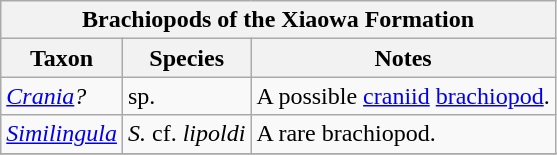<table class="wikitable" align="center">
<tr>
<th colspan="3" align="center"><strong>Brachiopods of the Xiaowa Formation</strong></th>
</tr>
<tr>
<th>Taxon</th>
<th>Species</th>
<th>Notes</th>
</tr>
<tr>
<td><em><a href='#'>Crania</a>?</em></td>
<td>sp.</td>
<td>A possible <a href='#'>craniid</a> <a href='#'>brachiopod</a>.</td>
</tr>
<tr>
<td><em><a href='#'>Similingula</a></em></td>
<td><em>S.</em> cf. <em>lipoldi</em></td>
<td>A rare brachiopod.</td>
</tr>
<tr>
</tr>
</table>
